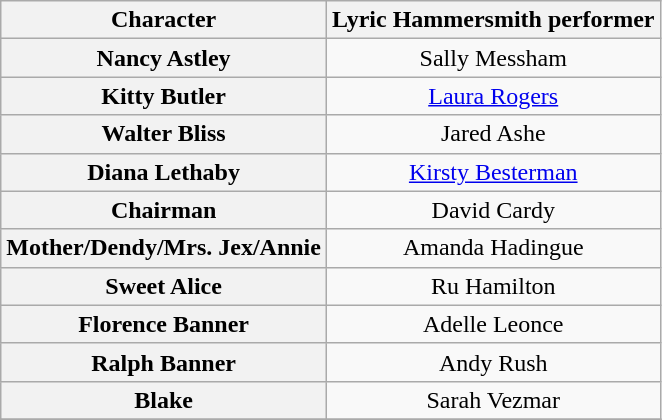<table class="wikitable">
<tr>
<th scope="col">Character</th>
<th scope="col" class="unsortable">Lyric Hammersmith performer</th>
</tr>
<tr>
<th scope="row">Nancy Astley</th>
<td align="center" colspan="1">Sally Messham</td>
</tr>
<tr>
<th scope="row">Kitty Butler</th>
<td align="center" colspan="1"><a href='#'>Laura Rogers</a></td>
</tr>
<tr>
<th scope="row">Walter Bliss</th>
<td align="center" colspan="1">Jared Ashe</td>
</tr>
<tr>
<th scope="row">Diana Lethaby</th>
<td align="center" colspan="1"><a href='#'>Kirsty Besterman</a></td>
</tr>
<tr>
<th scope="row">Chairman</th>
<td align="center" colspan="1">David Cardy</td>
</tr>
<tr>
<th scope="row">Mother/Dendy/Mrs. Jex/Annie</th>
<td align="center" colspan="1">Amanda Hadingue</td>
</tr>
<tr>
<th scope="row">Sweet Alice</th>
<td align="center" colspan="1">Ru Hamilton</td>
</tr>
<tr>
<th scope="row">Florence Banner</th>
<td align="center" colspan="1">Adelle Leonce</td>
</tr>
<tr>
<th scope="row">Ralph Banner</th>
<td align="center" colspan="1">Andy Rush</td>
</tr>
<tr>
<th scope="row">Blake</th>
<td align="center" colspan="1">Sarah Vezmar</td>
</tr>
<tr>
</tr>
</table>
